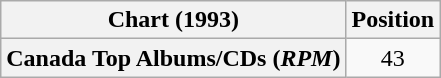<table class="wikitable plainrowheaders" style="text-align:center">
<tr>
<th scope="col">Chart (1993)</th>
<th scope="col">Position</th>
</tr>
<tr>
<th scope="row">Canada Top Albums/CDs (<em>RPM</em>)</th>
<td>43</td>
</tr>
</table>
